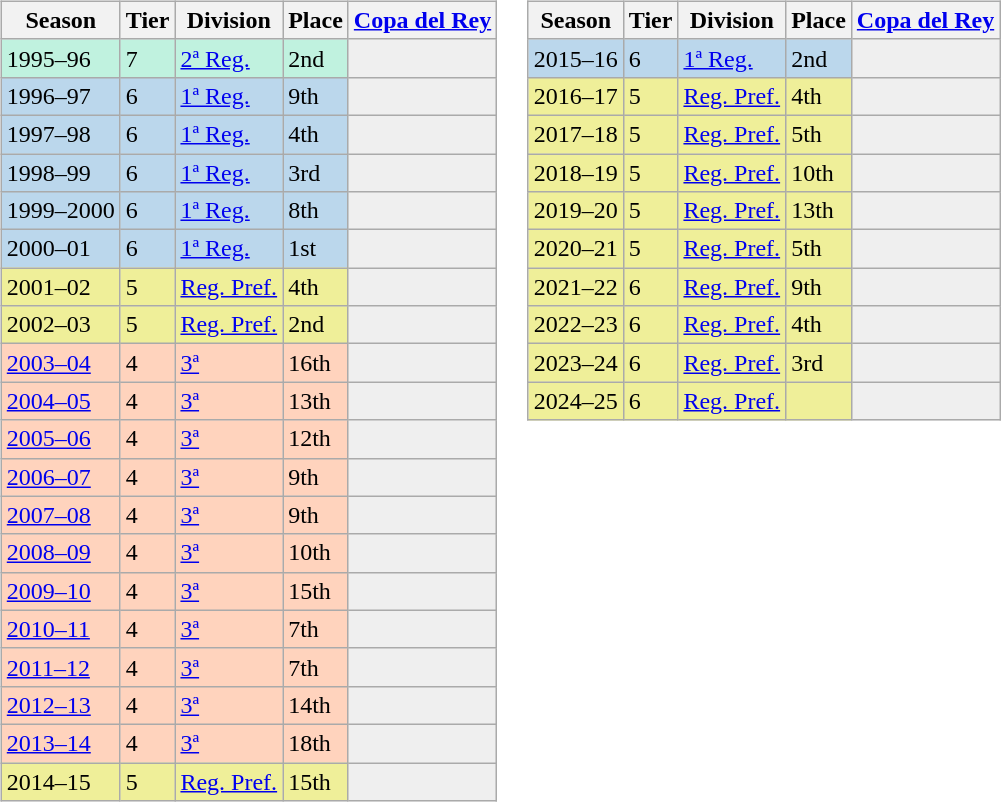<table>
<tr>
<td valign="top" width=0%><br><table class="wikitable">
<tr style="background:#f0f6fa;">
<th>Season</th>
<th>Tier</th>
<th>Division</th>
<th>Place</th>
<th><a href='#'>Copa del Rey</a></th>
</tr>
<tr>
<td style="background:#C0F2DF;">1995–96</td>
<td style="background:#C0F2DF;">7</td>
<td style="background:#C0F2DF;"><a href='#'>2ª Reg.</a></td>
<td style="background:#C0F2DF;">2nd</td>
<th style="background:#efefef;"></th>
</tr>
<tr>
<td style="background:#BBD7EC;">1996–97</td>
<td style="background:#BBD7EC;">6</td>
<td style="background:#BBD7EC;"><a href='#'>1ª Reg.</a></td>
<td style="background:#BBD7EC;">9th</td>
<th style="background:#efefef;"></th>
</tr>
<tr>
<td style="background:#BBD7EC;">1997–98</td>
<td style="background:#BBD7EC;">6</td>
<td style="background:#BBD7EC;"><a href='#'>1ª Reg.</a></td>
<td style="background:#BBD7EC;">4th</td>
<th style="background:#efefef;"></th>
</tr>
<tr>
<td style="background:#BBD7EC;">1998–99</td>
<td style="background:#BBD7EC;">6</td>
<td style="background:#BBD7EC;"><a href='#'>1ª Reg.</a></td>
<td style="background:#BBD7EC;">3rd</td>
<th style="background:#efefef;"></th>
</tr>
<tr>
<td style="background:#BBD7EC;">1999–2000</td>
<td style="background:#BBD7EC;">6</td>
<td style="background:#BBD7EC;"><a href='#'>1ª Reg.</a></td>
<td style="background:#BBD7EC;">8th</td>
<th style="background:#efefef;"></th>
</tr>
<tr>
<td style="background:#BBD7EC;">2000–01</td>
<td style="background:#BBD7EC;">6</td>
<td style="background:#BBD7EC;"><a href='#'>1ª Reg.</a></td>
<td style="background:#BBD7EC;">1st</td>
<th style="background:#efefef;"></th>
</tr>
<tr>
<td style="background:#EFEF99;">2001–02</td>
<td style="background:#EFEF99;">5</td>
<td style="background:#EFEF99;"><a href='#'>Reg. Pref.</a></td>
<td style="background:#EFEF99;">4th</td>
<th style="background:#efefef;"></th>
</tr>
<tr>
<td style="background:#EFEF99;">2002–03</td>
<td style="background:#EFEF99;">5</td>
<td style="background:#EFEF99;"><a href='#'>Reg. Pref.</a></td>
<td style="background:#EFEF99;">2nd</td>
<th style="background:#efefef;"></th>
</tr>
<tr>
<td style="background:#FFD3BD;"><a href='#'>2003–04</a></td>
<td style="background:#FFD3BD;">4</td>
<td style="background:#FFD3BD;"><a href='#'>3ª</a></td>
<td style="background:#FFD3BD;">16th</td>
<th style="background:#efefef;"></th>
</tr>
<tr>
<td style="background:#FFD3BD;"><a href='#'>2004–05</a></td>
<td style="background:#FFD3BD;">4</td>
<td style="background:#FFD3BD;"><a href='#'>3ª</a></td>
<td style="background:#FFD3BD;">13th</td>
<th style="background:#efefef;"></th>
</tr>
<tr>
<td style="background:#FFD3BD;"><a href='#'>2005–06</a></td>
<td style="background:#FFD3BD;">4</td>
<td style="background:#FFD3BD;"><a href='#'>3ª</a></td>
<td style="background:#FFD3BD;">12th</td>
<th style="background:#efefef;"></th>
</tr>
<tr>
<td style="background:#FFD3BD;"><a href='#'>2006–07</a></td>
<td style="background:#FFD3BD;">4</td>
<td style="background:#FFD3BD;"><a href='#'>3ª</a></td>
<td style="background:#FFD3BD;">9th</td>
<th style="background:#efefef;"></th>
</tr>
<tr>
<td style="background:#FFD3BD;"><a href='#'>2007–08</a></td>
<td style="background:#FFD3BD;">4</td>
<td style="background:#FFD3BD;"><a href='#'>3ª</a></td>
<td style="background:#FFD3BD;">9th</td>
<th style="background:#efefef;"></th>
</tr>
<tr>
<td style="background:#FFD3BD;"><a href='#'>2008–09</a></td>
<td style="background:#FFD3BD;">4</td>
<td style="background:#FFD3BD;"><a href='#'>3ª</a></td>
<td style="background:#FFD3BD;">10th</td>
<td style="background:#efefef;"></td>
</tr>
<tr>
<td style="background:#FFD3BD;"><a href='#'>2009–10</a></td>
<td style="background:#FFD3BD;">4</td>
<td style="background:#FFD3BD;"><a href='#'>3ª</a></td>
<td style="background:#FFD3BD;">15th</td>
<td style="background:#efefef;"></td>
</tr>
<tr>
<td style="background:#FFD3BD;"><a href='#'>2010–11</a></td>
<td style="background:#FFD3BD;">4</td>
<td style="background:#FFD3BD;"><a href='#'>3ª</a></td>
<td style="background:#FFD3BD;">7th</td>
<td style="background:#efefef;"></td>
</tr>
<tr>
<td style="background:#FFD3BD;"><a href='#'>2011–12</a></td>
<td style="background:#FFD3BD;">4</td>
<td style="background:#FFD3BD;"><a href='#'>3ª</a></td>
<td style="background:#FFD3BD;">7th</td>
<td style="background:#efefef;"></td>
</tr>
<tr>
<td style="background:#FFD3BD;"><a href='#'>2012–13</a></td>
<td style="background:#FFD3BD;">4</td>
<td style="background:#FFD3BD;"><a href='#'>3ª</a></td>
<td style="background:#FFD3BD;">14th</td>
<td style="background:#efefef;"></td>
</tr>
<tr>
<td style="background:#FFD3BD;"><a href='#'>2013–14</a></td>
<td style="background:#FFD3BD;">4</td>
<td style="background:#FFD3BD;"><a href='#'>3ª</a></td>
<td style="background:#FFD3BD;">18th</td>
<td style="background:#efefef;"></td>
</tr>
<tr>
<td style="background:#EFEF99;">2014–15</td>
<td style="background:#EFEF99;">5</td>
<td style="background:#EFEF99;"><a href='#'>Reg. Pref.</a></td>
<td style="background:#EFEF99;">15th</td>
<th style="background:#efefef;"></th>
</tr>
</table>
</td>
<td valign="top" width=0%><br><table class="wikitable">
<tr style="background:#f0f6fa;">
<th>Season</th>
<th>Tier</th>
<th>Division</th>
<th>Place</th>
<th><a href='#'>Copa del Rey</a></th>
</tr>
<tr>
<td style="background:#BBD7EC;">2015–16</td>
<td style="background:#BBD7EC;">6</td>
<td style="background:#BBD7EC;"><a href='#'>1ª Reg.</a></td>
<td style="background:#BBD7EC;">2nd</td>
<th style="background:#efefef;"></th>
</tr>
<tr>
<td style="background:#EFEF99;">2016–17</td>
<td style="background:#EFEF99;">5</td>
<td style="background:#EFEF99;"><a href='#'>Reg. Pref.</a></td>
<td style="background:#EFEF99;">4th</td>
<th style="background:#efefef;"></th>
</tr>
<tr>
<td style="background:#EFEF99;">2017–18</td>
<td style="background:#EFEF99;">5</td>
<td style="background:#EFEF99;"><a href='#'>Reg. Pref.</a></td>
<td style="background:#EFEF99;">5th</td>
<th style="background:#efefef;"></th>
</tr>
<tr>
<td style="background:#EFEF99;">2018–19</td>
<td style="background:#EFEF99;">5</td>
<td style="background:#EFEF99;"><a href='#'>Reg. Pref.</a></td>
<td style="background:#EFEF99;">10th</td>
<th style="background:#efefef;"></th>
</tr>
<tr>
<td style="background:#EFEF99;">2019–20</td>
<td style="background:#EFEF99;">5</td>
<td style="background:#EFEF99;"><a href='#'>Reg. Pref.</a></td>
<td style="background:#EFEF99;">13th</td>
<th style="background:#efefef;"></th>
</tr>
<tr>
<td style="background:#EFEF99;">2020–21</td>
<td style="background:#EFEF99;">5</td>
<td style="background:#EFEF99;"><a href='#'>Reg. Pref.</a></td>
<td style="background:#EFEF99;">5th</td>
<th style="background:#efefef;"></th>
</tr>
<tr>
<td style="background:#EFEF99;">2021–22</td>
<td style="background:#EFEF99;">6</td>
<td style="background:#EFEF99;"><a href='#'>Reg. Pref.</a></td>
<td style="background:#EFEF99;">9th</td>
<th style="background:#efefef;"></th>
</tr>
<tr>
<td style="background:#EFEF99;">2022–23</td>
<td style="background:#EFEF99;">6</td>
<td style="background:#EFEF99;"><a href='#'>Reg. Pref.</a></td>
<td style="background:#EFEF99;">4th</td>
<th style="background:#efefef;"></th>
</tr>
<tr>
<td style="background:#EFEF99;">2023–24</td>
<td style="background:#EFEF99;">6</td>
<td style="background:#EFEF99;"><a href='#'>Reg. Pref.</a></td>
<td style="background:#EFEF99;">3rd</td>
<th style="background:#efefef;"></th>
</tr>
<tr>
<td style="background:#EFEF99;">2024–25</td>
<td style="background:#EFEF99;">6</td>
<td style="background:#EFEF99;"><a href='#'>Reg. Pref.</a></td>
<td style="background:#EFEF99;"></td>
<th style="background:#efefef;"></th>
</tr>
</table>
</td>
</tr>
</table>
